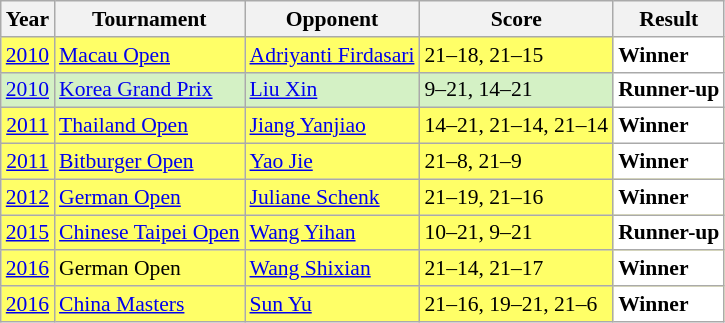<table class="sortable wikitable" style="font-size: 90%">
<tr>
<th>Year</th>
<th>Tournament</th>
<th>Opponent</th>
<th>Score</th>
<th>Result</th>
</tr>
<tr style="background:#FFFF67">
<td align="center"><a href='#'>2010</a></td>
<td align="left"><a href='#'>Macau Open</a></td>
<td align="left"> <a href='#'>Adriyanti Firdasari</a></td>
<td align="left">21–18, 21–15</td>
<td style="text-align:left; background:white"> <strong>Winner</strong></td>
</tr>
<tr style="background:#D4F1C5">
<td align="center"><a href='#'>2010</a></td>
<td align="left"><a href='#'>Korea Grand Prix</a></td>
<td align="left"> <a href='#'>Liu Xin</a></td>
<td align="left">9–21, 14–21</td>
<td style="text-align:left; background:white"> <strong>Runner-up</strong></td>
</tr>
<tr style="background:#FFFF67">
<td align="center"><a href='#'>2011</a></td>
<td align="left"><a href='#'>Thailand Open</a></td>
<td align="left"> <a href='#'>Jiang Yanjiao</a></td>
<td align="left">14–21, 21–14, 21–14</td>
<td style="text-align:left; background:white"> <strong>Winner</strong></td>
</tr>
<tr style="background:#FFFF67">
<td align="center"><a href='#'>2011</a></td>
<td align="left"><a href='#'>Bitburger Open</a></td>
<td align="left"> <a href='#'>Yao Jie</a></td>
<td align="left">21–8, 21–9</td>
<td style="text-align:left; background:white"> <strong>Winner</strong></td>
</tr>
<tr style="background:#FFFF67">
<td align="center"><a href='#'>2012</a></td>
<td align="left"><a href='#'>German Open</a></td>
<td align="left"> <a href='#'>Juliane Schenk</a></td>
<td align="left">21–19, 21–16</td>
<td style="text-align:left; background:white"> <strong>Winner</strong></td>
</tr>
<tr style="background:#FFFF67">
<td align="center"><a href='#'>2015</a></td>
<td align="left"><a href='#'>Chinese Taipei Open</a></td>
<td align="left"> <a href='#'>Wang Yihan</a></td>
<td align="left">10–21, 9–21</td>
<td style="text-align:left; background:white"> <strong>Runner-up</strong></td>
</tr>
<tr style="background:#FFFF67">
<td align="center"><a href='#'>2016</a></td>
<td align="left">German Open</td>
<td align="left"> <a href='#'>Wang Shixian</a></td>
<td align="left">21–14, 21–17</td>
<td style="text-align:left; background:white"> <strong>Winner</strong></td>
</tr>
<tr style="background:#FFFF67">
<td align="center"><a href='#'>2016</a></td>
<td align="left"><a href='#'>China Masters</a></td>
<td align="left"> <a href='#'>Sun Yu</a></td>
<td align="left">21–16, 19–21, 21–6</td>
<td style="text-align:left; background:white"> <strong>Winner</strong></td>
</tr>
</table>
